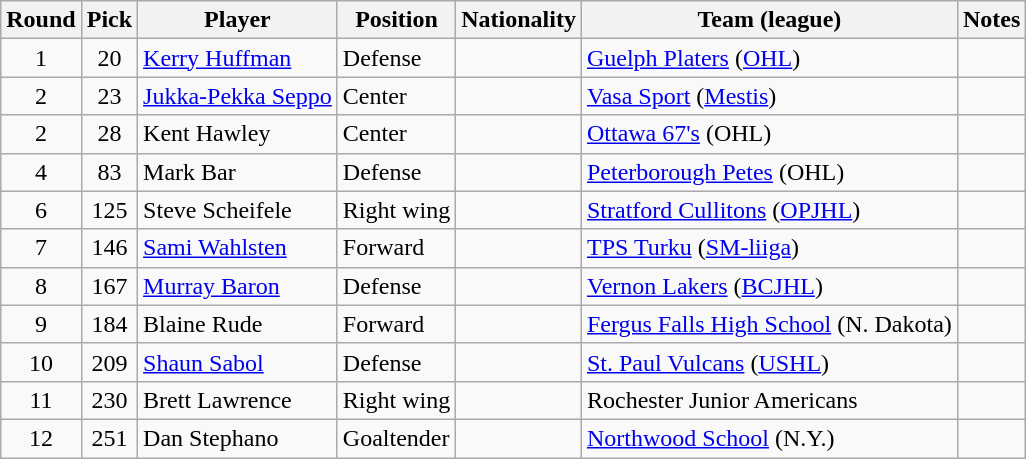<table class="wikitable">
<tr>
<th>Round</th>
<th>Pick</th>
<th>Player</th>
<th>Position</th>
<th>Nationality</th>
<th>Team (league)</th>
<th>Notes</th>
</tr>
<tr>
<td style="text-align:center">1</td>
<td style="text-align:center">20</td>
<td><a href='#'>Kerry Huffman</a></td>
<td>Defense</td>
<td></td>
<td><a href='#'>Guelph Platers</a> (<a href='#'>OHL</a>)</td>
<td></td>
</tr>
<tr>
<td style="text-align:center">2</td>
<td style="text-align:center">23</td>
<td><a href='#'>Jukka-Pekka Seppo</a></td>
<td>Center</td>
<td></td>
<td><a href='#'>Vasa Sport</a> (<a href='#'>Mestis</a>)</td>
<td></td>
</tr>
<tr>
<td style="text-align:center">2</td>
<td style="text-align:center">28</td>
<td>Kent Hawley</td>
<td>Center</td>
<td></td>
<td><a href='#'>Ottawa 67's</a> (OHL)</td>
<td></td>
</tr>
<tr>
<td style="text-align:center">4</td>
<td style="text-align:center">83</td>
<td>Mark Bar</td>
<td>Defense</td>
<td></td>
<td><a href='#'>Peterborough Petes</a> (OHL)</td>
<td></td>
</tr>
<tr>
<td style="text-align:center">6</td>
<td style="text-align:center">125</td>
<td>Steve Scheifele</td>
<td>Right wing</td>
<td></td>
<td><a href='#'>Stratford Cullitons</a> (<a href='#'>OPJHL</a>)</td>
<td></td>
</tr>
<tr>
<td style="text-align:center">7</td>
<td style="text-align:center">146</td>
<td><a href='#'>Sami Wahlsten</a></td>
<td>Forward</td>
<td></td>
<td><a href='#'>TPS Turku</a> (<a href='#'>SM-liiga</a>)</td>
<td></td>
</tr>
<tr>
<td style="text-align:center">8</td>
<td style="text-align:center">167</td>
<td><a href='#'>Murray Baron</a></td>
<td>Defense</td>
<td></td>
<td><a href='#'>Vernon Lakers</a> (<a href='#'>BCJHL</a>)</td>
<td></td>
</tr>
<tr>
<td style="text-align:center">9</td>
<td style="text-align:center">184</td>
<td>Blaine Rude</td>
<td>Forward</td>
<td></td>
<td><a href='#'>Fergus Falls High School</a> (N. Dakota)</td>
<td></td>
</tr>
<tr>
<td style="text-align:center">10</td>
<td style="text-align:center">209</td>
<td><a href='#'>Shaun Sabol</a></td>
<td>Defense</td>
<td></td>
<td><a href='#'>St. Paul Vulcans</a> (<a href='#'>USHL</a>)</td>
<td></td>
</tr>
<tr>
<td style="text-align:center">11</td>
<td style="text-align:center">230</td>
<td>Brett Lawrence</td>
<td>Right wing</td>
<td></td>
<td>Rochester Junior Americans</td>
<td></td>
</tr>
<tr>
<td style="text-align:center">12</td>
<td style="text-align:center">251</td>
<td>Dan Stephano</td>
<td>Goaltender</td>
<td></td>
<td><a href='#'>Northwood School</a> (N.Y.)</td>
<td></td>
</tr>
</table>
